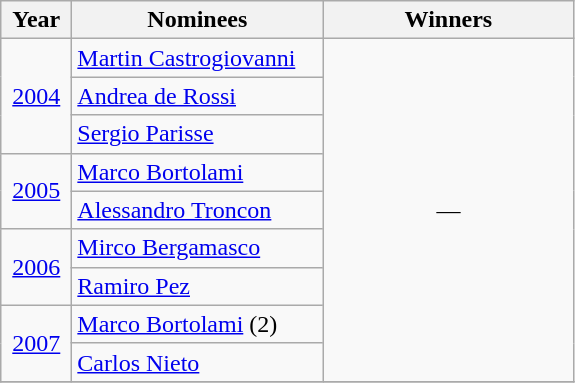<table class="wikitable">
<tr>
<th width=40>Year</th>
<th width=160>Nominees</th>
<th width=160>Winners</th>
</tr>
<tr>
<td align=center rowspan=3><a href='#'>2004</a></td>
<td><a href='#'>Martin Castrogiovanni</a></td>
<td align=center rowspan=9>—</td>
</tr>
<tr>
<td><a href='#'>Andrea de Rossi</a></td>
</tr>
<tr>
<td><a href='#'>Sergio Parisse</a></td>
</tr>
<tr>
<td align=center rowspan=2><a href='#'>2005</a></td>
<td><a href='#'>Marco Bortolami</a></td>
</tr>
<tr>
<td><a href='#'>Alessandro Troncon</a></td>
</tr>
<tr>
<td align=center rowspan=2><a href='#'>2006</a></td>
<td><a href='#'>Mirco Bergamasco</a></td>
</tr>
<tr>
<td><a href='#'>Ramiro Pez</a></td>
</tr>
<tr>
<td align=center rowspan=2><a href='#'>2007</a></td>
<td><a href='#'>Marco Bortolami</a> (2)</td>
</tr>
<tr>
<td><a href='#'>Carlos Nieto</a></td>
</tr>
<tr>
</tr>
</table>
